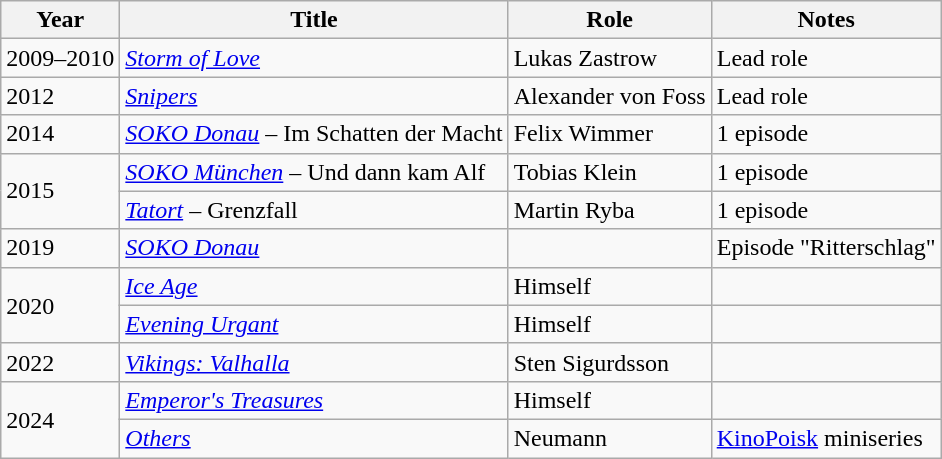<table class="wikitable sortable">
<tr>
<th>Year</th>
<th>Title</th>
<th>Role</th>
<th>Notes</th>
</tr>
<tr>
<td>2009–2010</td>
<td><em><a href='#'>Storm of Love</a></em></td>
<td>Lukas Zastrow</td>
<td>Lead role</td>
</tr>
<tr>
<td>2012</td>
<td><em><a href='#'>Snipers</a></em></td>
<td>Alexander von Foss</td>
<td>Lead role</td>
</tr>
<tr>
<td>2014</td>
<td><em><a href='#'>SOKO Donau</a></em> – Im Schatten der Macht</td>
<td>Felix Wimmer</td>
<td>1 episode</td>
</tr>
<tr>
<td rowspan="2">2015</td>
<td><em><a href='#'>SOKO München</a></em> – Und dann kam Alf</td>
<td>Tobias Klein</td>
<td>1 episode</td>
</tr>
<tr>
<td><em><a href='#'>Tatort</a></em> – Grenzfall</td>
<td>Martin Ryba</td>
<td>1 episode</td>
</tr>
<tr>
<td>2019</td>
<td><em><a href='#'>SOKO Donau</a></em></td>
<td></td>
<td>Episode "Ritterschlag"</td>
</tr>
<tr>
<td rowspan="2">2020</td>
<td><em><a href='#'>Ice Age</a></em></td>
<td>Himself</td>
<td></td>
</tr>
<tr>
<td><em><a href='#'>Evening Urgant</a></em></td>
<td>Himself</td>
<td></td>
</tr>
<tr>
<td>2022</td>
<td><em><a href='#'>Vikings: Valhalla</a></em></td>
<td>Sten Sigurdsson</td>
<td></td>
</tr>
<tr>
<td rowspan="2">2024</td>
<td><em><a href='#'>Emperor's Treasures</a></em></td>
<td>Himself</td>
</tr>
<tr>
<td><em><a href='#'>Others</a></em></td>
<td>Neumann</td>
<td><a href='#'>KinoPoisk</a> miniseries</td>
</tr>
</table>
